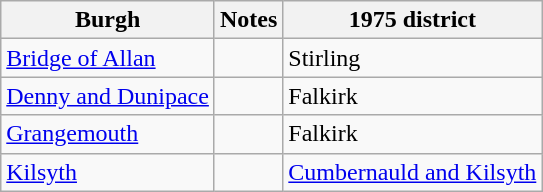<table class="wikitable">
<tr>
<th>Burgh</th>
<th>Notes</th>
<th>1975 district</th>
</tr>
<tr>
<td><a href='#'>Bridge of Allan</a></td>
<td></td>
<td>Stirling</td>
</tr>
<tr>
<td><a href='#'>Denny and Dunipace</a></td>
<td></td>
<td>Falkirk</td>
</tr>
<tr>
<td><a href='#'>Grangemouth</a></td>
<td></td>
<td>Falkirk</td>
</tr>
<tr>
<td><a href='#'>Kilsyth</a></td>
<td></td>
<td><a href='#'>Cumbernauld and Kilsyth</a></td>
</tr>
</table>
